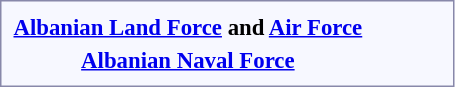<table style="border:1px solid #8888aa; background-color:#f7f8ff; padding:5px; font-size:95%; margin: 0px 12px 12px 0px;">
<tr style="text-align:center;">
<th rowspan=2> <strong><a href='#'>Albanian Land Force</a> and <a href='#'>Air Force</a></strong></th>
<td colspan=2 rowspan=2></td>
<td colspan=2></td>
<td colspan=2></td>
<td colspan=2></td>
<td colspan=2></td>
<td colspan=2></td>
<td colspan=2></td>
<td colspan=2></td>
<td colspan=1></td>
<td colspan=1></td>
<td colspan=3></td>
<td colspan=3></td>
<td colspan=12></td>
</tr>
<tr style="text-align:center;">
<td colspan=2></td>
<td colspan=2></td>
<td colspan=2></td>
<td colspan=2></td>
<td colspan=2></td>
<td colspan=2></td>
<td colspan=2></td>
<td colspan=1></td>
<td colspan=1></td>
<td colspan=3></td>
<td colspan=3></td>
<td colspan=12></td>
</tr>
<tr style="text-align:center;">
<th rowspan=2> <strong><a href='#'>Albanian Naval Force</a></strong></th>
<td colspan=4 rowspan=2></td>
<td colspan=2></td>
<td colspan=2></td>
<td colspan=2></td>
<td colspan=2></td>
<td colspan=2></td>
<td colspan=2></td>
<td colspan=1></td>
<td colspan=1></td>
<td colspan=3></td>
<td colspan=3></td>
<td colspan=12></td>
</tr>
<tr style="text-align:center;">
<td colspan=2></td>
<td colspan=2></td>
<td colspan=2></td>
<td colspan=2></td>
<td colspan=2></td>
<td colspan=2></td>
<td colspan=1></td>
<td colspan=1></td>
<td colspan=3></td>
<td colspan=3></td>
<td colspan=12></td>
</tr>
</table>
